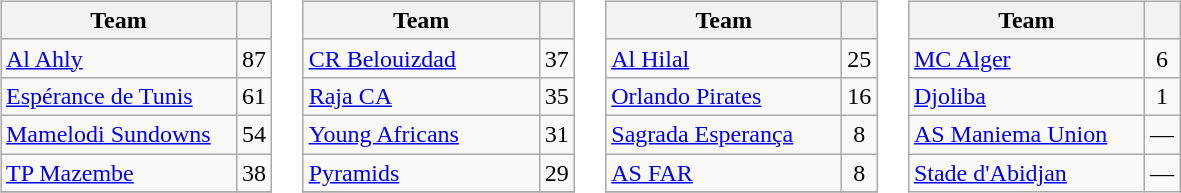<table style="margin:auto;text-align:left">
<tr valign=top>
<td><br><table class="wikitable" style="white-space:nowrap">
<tr>
<th style="width:150px">Team</th>
<th></th>
</tr>
<tr>
<td> <a href='#'>Al Ahly</a></td>
<td style="text-align:center">87</td>
</tr>
<tr>
<td> <a href='#'>Espérance de Tunis</a></td>
<td style="text-align:center">61</td>
</tr>
<tr>
<td> <a href='#'>Mamelodi Sundowns</a></td>
<td style="text-align:center">54</td>
</tr>
<tr>
<td> <a href='#'>TP Mazembe</a></td>
<td style="text-align:center">38</td>
</tr>
<tr>
</tr>
</table>
</td>
<td><br><table class="wikitable" style="white-space:nowrap">
<tr>
<th style="width:150px">Team</th>
<th></th>
</tr>
<tr>
<td> <a href='#'>CR Belouizdad</a></td>
<td style="text-align:center">37</td>
</tr>
<tr>
<td> <a href='#'>Raja CA</a></td>
<td style="text-align:center">35</td>
</tr>
<tr>
<td> <a href='#'>Young Africans</a></td>
<td style="text-align:center">31</td>
</tr>
<tr>
<td> <a href='#'>Pyramids</a></td>
<td style="text-align:center">29</td>
</tr>
<tr>
</tr>
</table>
</td>
<td><br><table class="wikitable" style="white-space:nowrap">
<tr>
<th style="width:150px">Team</th>
<th></th>
</tr>
<tr>
<td> <a href='#'>Al Hilal</a></td>
<td style="text-align:center">25</td>
</tr>
<tr>
<td> <a href='#'>Orlando Pirates</a></td>
<td style="text-align:center">16</td>
</tr>
<tr>
<td> <a href='#'>Sagrada Esperança</a></td>
<td style="text-align:center">8</td>
</tr>
<tr>
<td> <a href='#'>AS FAR</a></td>
<td style="text-align:center">8</td>
</tr>
<tr>
</tr>
</table>
</td>
<td><br><table class="wikitable" style="white-space:nowrap">
<tr>
<th style="width:150px">Team</th>
<th></th>
</tr>
<tr>
<td> <a href='#'>MC Alger</a></td>
<td style="text-align:center">6</td>
</tr>
<tr>
<td> <a href='#'>Djoliba</a></td>
<td style="text-align:center">1</td>
</tr>
<tr>
<td> <a href='#'>AS Maniema Union</a></td>
<td style="text-align:center">—</td>
</tr>
<tr>
<td> <a href='#'>Stade d'Abidjan</a></td>
<td style="text-align:center">—</td>
</tr>
</table>
</td>
</tr>
</table>
